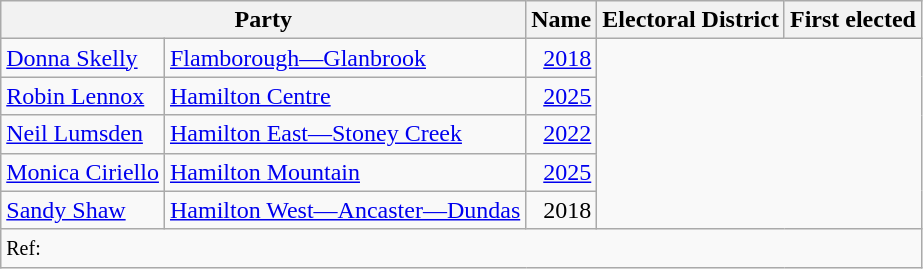<table class="wikitable plainrowheaders" style="text-align:right">
<tr>
<th colspan="2">Party</th>
<th>Name</th>
<th>Electoral District</th>
<th>First elected</th>
</tr>
<tr>
<td style="text-align:left;"><a href='#'>Donna Skelly</a></td>
<td style="text-align:left;"><a href='#'>Flamborough—Glanbrook</a></td>
<td><a href='#'>2018</a></td>
</tr>
<tr>
<td style="text-align:left;"><a href='#'>Robin Lennox</a></td>
<td style="text-align:left;"><a href='#'>Hamilton Centre</a></td>
<td><a href='#'>2025</a></td>
</tr>
<tr>
<td style="text-align:left;"><a href='#'>Neil Lumsden</a></td>
<td style="text-align:left;"><a href='#'>Hamilton East—Stoney Creek</a></td>
<td><a href='#'>2022</a></td>
</tr>
<tr>
<td style="text-align:left;"><a href='#'>Monica Ciriello</a></td>
<td style="text-align:left;"><a href='#'>Hamilton Mountain</a></td>
<td><a href='#'>2025</a></td>
</tr>
<tr>
<td style="text-align:left;"><a href='#'>Sandy Shaw</a></td>
<td style="text-align:left;"><a href='#'>Hamilton West—Ancaster—Dundas</a></td>
<td>2018</td>
</tr>
<tr>
<td colspan="5"; style="text-align:left;"><small>Ref:</small></td>
</tr>
</table>
